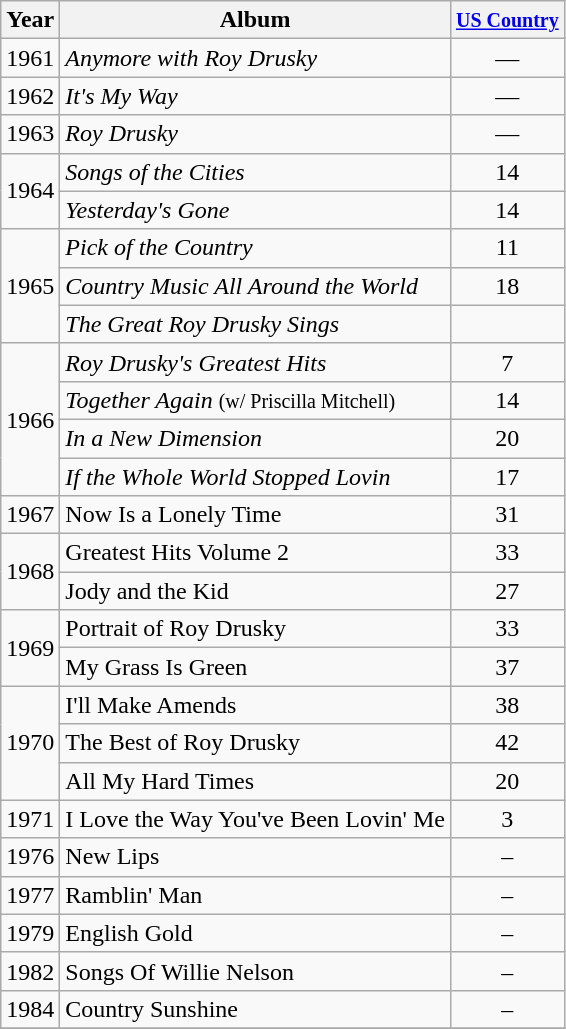<table class="wikitable">
<tr>
<th>Year</th>
<th>Album</th>
<th><small><a href='#'>US Country</a></small></th>
</tr>
<tr>
<td>1961</td>
<td><em>Anymore with Roy Drusky</em></td>
<td align="center">—</td>
</tr>
<tr>
<td>1962</td>
<td><em>It's My Way</em></td>
<td align="center">—</td>
</tr>
<tr>
<td>1963</td>
<td><em>Roy Drusky</em></td>
<td align="center">—</td>
</tr>
<tr>
<td rowspan="2">1964</td>
<td><em>Songs of the Cities</em></td>
<td align="center">14</td>
</tr>
<tr>
<td><em>Yesterday's Gone</em></td>
<td align="center">14</td>
</tr>
<tr>
<td rowspan="3">1965</td>
<td><em>Pick of the Country</em></td>
<td align="center">11</td>
</tr>
<tr>
<td><em>Country Music All Around the World</em></td>
<td align="center">18</td>
</tr>
<tr>
<td><em>The Great Roy Drusky Sings</em></td>
<td align="center"></td>
</tr>
<tr>
<td rowspan="4">1966</td>
<td><em>Roy Drusky's Greatest Hits</em></td>
<td align="center">7</td>
</tr>
<tr>
<td><em>Together Again</em> <small>(w/ Priscilla Mitchell)</small></td>
<td align="center">14</td>
</tr>
<tr>
<td><em>In a New Dimension</em></td>
<td align="center">20</td>
</tr>
<tr>
<td><em>If the Whole World Stopped Lovin<strong></td>
<td align="center">17</td>
</tr>
<tr>
<td>1967</td>
<td></em>Now Is a Lonely Time<em></td>
<td align="center">31</td>
</tr>
<tr>
<td rowspan="2">1968</td>
<td></em>Greatest Hits Volume 2<em></td>
<td align="center">33</td>
</tr>
<tr>
<td></em>Jody and the Kid<em></td>
<td align="center">27</td>
</tr>
<tr>
<td rowspan="2">1969</td>
<td></em>Portrait of Roy Drusky<em></td>
<td align="center">33</td>
</tr>
<tr>
<td></em>My Grass Is Green<em></td>
<td align="center">37</td>
</tr>
<tr>
<td rowspan="3">1970</td>
<td></em>I'll Make Amends<em></td>
<td align="center">38</td>
</tr>
<tr>
<td></em>The Best of Roy Drusky<em></td>
<td align="center">42</td>
</tr>
<tr>
<td></em>All My Hard Times<em></td>
<td align="center">20</td>
</tr>
<tr>
<td>1971</td>
<td></em>I Love the Way You've Been Lovin' Me<em></td>
<td align="center">3</td>
</tr>
<tr>
<td>1976</td>
<td></em>New Lips<em></td>
<td align="center">–</td>
</tr>
<tr>
<td>1977</td>
<td></em>Ramblin' Man<em></td>
<td align="center">–</td>
</tr>
<tr>
<td>1979</td>
<td></em>English Gold<em></td>
<td align="center">–</td>
</tr>
<tr>
<td>1982</td>
<td></em>Songs Of Willie Nelson<em></td>
<td align="center">–</td>
</tr>
<tr>
<td>1984</td>
<td></em>Country Sunshine<em></td>
<td align="center">–</td>
</tr>
<tr>
</tr>
</table>
